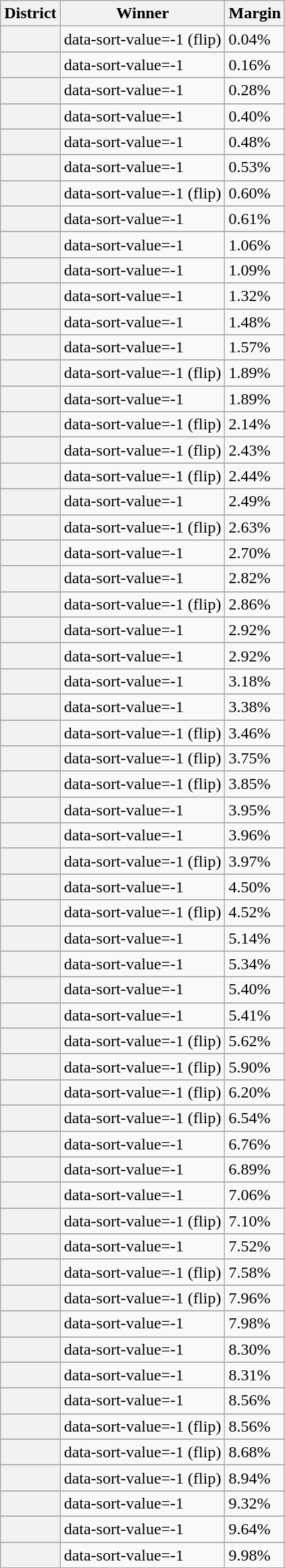<table class="wikitable sortable mw-collapsible mw-collapsed">
<tr>
<th>District</th>
<th>Winner</th>
<th>Margin</th>
</tr>
<tr>
<th></th>
<td>data-sort-value=-1  (flip)</td>
<td>0.04%</td>
</tr>
<tr>
</tr>
<tr>
<th></th>
<td>data-sort-value=-1 </td>
<td>0.16%</td>
</tr>
<tr>
</tr>
<tr>
<th></th>
<td>data-sort-value=-1 </td>
<td>0.28%</td>
</tr>
<tr>
</tr>
<tr>
<th></th>
<td>data-sort-value=-1 </td>
<td>0.40%</td>
</tr>
<tr>
</tr>
<tr>
<th></th>
<td>data-sort-value=-1 </td>
<td>0.48%</td>
</tr>
<tr>
</tr>
<tr>
<th></th>
<td>data-sort-value=-1 </td>
<td>0.53%</td>
</tr>
<tr>
</tr>
<tr>
<th></th>
<td>data-sort-value=-1  (flip)</td>
<td>0.60%</td>
</tr>
<tr>
</tr>
<tr>
<th></th>
<td>data-sort-value=-1 </td>
<td>0.61%</td>
</tr>
<tr>
</tr>
<tr>
<th></th>
<td>data-sort-value=-1 </td>
<td>1.06%</td>
</tr>
<tr>
</tr>
<tr>
<th></th>
<td>data-sort-value=-1 </td>
<td>1.09%</td>
</tr>
<tr>
</tr>
<tr>
<th></th>
<td>data-sort-value=-1 </td>
<td>1.32%</td>
</tr>
<tr>
</tr>
<tr>
<th></th>
<td>data-sort-value=-1 </td>
<td>1.48%</td>
</tr>
<tr>
</tr>
<tr>
<th></th>
<td>data-sort-value=-1 </td>
<td>1.57%</td>
</tr>
<tr>
</tr>
<tr>
<th></th>
<td>data-sort-value=-1  (flip)</td>
<td>1.89%</td>
</tr>
<tr>
</tr>
<tr>
<th></th>
<td>data-sort-value=-1 </td>
<td>1.89%</td>
</tr>
<tr>
</tr>
<tr>
<th></th>
<td>data-sort-value=-1  (flip)</td>
<td>2.14%</td>
</tr>
<tr>
</tr>
<tr>
<th></th>
<td>data-sort-value=-1  (flip)</td>
<td>2.43%</td>
</tr>
<tr>
</tr>
<tr>
<th></th>
<td>data-sort-value=-1  (flip)</td>
<td>2.44%</td>
</tr>
<tr>
</tr>
<tr>
<th></th>
<td>data-sort-value=-1 </td>
<td>2.49%</td>
</tr>
<tr>
</tr>
<tr>
<th></th>
<td>data-sort-value=-1  (flip)</td>
<td>2.63%</td>
</tr>
<tr>
</tr>
<tr>
<th></th>
<td>data-sort-value=-1 </td>
<td>2.70%</td>
</tr>
<tr>
</tr>
<tr>
<th></th>
<td>data-sort-value=-1 </td>
<td>2.82%</td>
</tr>
<tr>
</tr>
<tr>
<th></th>
<td>data-sort-value=-1  (flip)</td>
<td>2.86%</td>
</tr>
<tr>
</tr>
<tr>
<th></th>
<td>data-sort-value=-1 </td>
<td>2.92%</td>
</tr>
<tr>
</tr>
<tr>
<th></th>
<td>data-sort-value=-1 </td>
<td>2.92%</td>
</tr>
<tr>
</tr>
<tr>
<th></th>
<td>data-sort-value=-1 </td>
<td>3.18%</td>
</tr>
<tr>
</tr>
<tr>
<th></th>
<td>data-sort-value=-1 </td>
<td>3.38%</td>
</tr>
<tr>
</tr>
<tr>
<th></th>
<td>data-sort-value=-1  (flip)</td>
<td>3.46%</td>
</tr>
<tr>
</tr>
<tr>
<th></th>
<td>data-sort-value=-1  (flip)</td>
<td>3.75%</td>
</tr>
<tr>
</tr>
<tr>
<th></th>
<td>data-sort-value=-1  (flip)</td>
<td>3.85%</td>
</tr>
<tr>
</tr>
<tr>
<th></th>
<td>data-sort-value=-1 </td>
<td>3.95%</td>
</tr>
<tr>
</tr>
<tr>
<th></th>
<td>data-sort-value=-1 </td>
<td>3.96%</td>
</tr>
<tr>
</tr>
<tr>
<th></th>
<td>data-sort-value=-1  (flip)</td>
<td>3.97%</td>
</tr>
<tr>
</tr>
<tr>
<th></th>
<td>data-sort-value=-1 </td>
<td>4.50%</td>
</tr>
<tr>
</tr>
<tr>
<th></th>
<td>data-sort-value=-1  (flip)</td>
<td>4.52%</td>
</tr>
<tr>
</tr>
<tr>
<th></th>
<td>data-sort-value=-1 </td>
<td>5.14%</td>
</tr>
<tr>
</tr>
<tr>
<th></th>
<td>data-sort-value=-1 </td>
<td>5.34%</td>
</tr>
<tr>
</tr>
<tr>
<th></th>
<td>data-sort-value=-1 </td>
<td>5.40%</td>
</tr>
<tr>
</tr>
<tr>
<th></th>
<td>data-sort-value=-1 </td>
<td>5.41%</td>
</tr>
<tr>
</tr>
<tr>
<th></th>
<td>data-sort-value=-1  (flip)</td>
<td>5.62%</td>
</tr>
<tr>
</tr>
<tr>
<th></th>
<td>data-sort-value=-1  (flip)</td>
<td>5.90%</td>
</tr>
<tr>
</tr>
<tr>
<th></th>
<td>data-sort-value=-1  (flip)</td>
<td>6.20%</td>
</tr>
<tr>
</tr>
<tr>
<th></th>
<td>data-sort-value=-1  (flip)</td>
<td>6.54%</td>
</tr>
<tr>
</tr>
<tr>
<th></th>
<td>data-sort-value=-1 </td>
<td>6.76%</td>
</tr>
<tr>
</tr>
<tr>
<th></th>
<td>data-sort-value=-1 </td>
<td>6.89%</td>
</tr>
<tr>
</tr>
<tr>
<th></th>
<td>data-sort-value=-1 </td>
<td>7.06%</td>
</tr>
<tr>
</tr>
<tr>
<th></th>
<td>data-sort-value=-1  (flip)</td>
<td>7.10%</td>
</tr>
<tr>
</tr>
<tr>
<th></th>
<td>data-sort-value=-1 </td>
<td>7.52%</td>
</tr>
<tr>
</tr>
<tr>
<th></th>
<td>data-sort-value=-1  (flip)</td>
<td>7.58%</td>
</tr>
<tr>
</tr>
<tr>
<th></th>
<td>data-sort-value=-1  (flip)</td>
<td>7.96%</td>
</tr>
<tr>
</tr>
<tr>
<th></th>
<td>data-sort-value=-1 </td>
<td>7.98%</td>
</tr>
<tr>
</tr>
<tr>
<th></th>
<td>data-sort-value=-1 </td>
<td>8.30%</td>
</tr>
<tr>
</tr>
<tr>
<th></th>
<td>data-sort-value=-1 </td>
<td>8.31%</td>
</tr>
<tr>
</tr>
<tr>
<th></th>
<td>data-sort-value=-1 </td>
<td>8.56%</td>
</tr>
<tr>
</tr>
<tr>
<th></th>
<td>data-sort-value=-1  (flip)</td>
<td>8.56%</td>
</tr>
<tr>
</tr>
<tr>
<th></th>
<td>data-sort-value=-1  (flip)</td>
<td>8.68%</td>
</tr>
<tr>
</tr>
<tr>
<th></th>
<td>data-sort-value=-1  (flip)</td>
<td>8.94%</td>
</tr>
<tr>
</tr>
<tr>
<th></th>
<td>data-sort-value=-1 </td>
<td>9.32%</td>
</tr>
<tr>
</tr>
<tr>
<th></th>
<td>data-sort-value=-1 </td>
<td>9.64%</td>
</tr>
<tr>
</tr>
<tr>
<th></th>
<td>data-sort-value=-1 </td>
<td>9.98%</td>
</tr>
<tr>
</tr>
</table>
